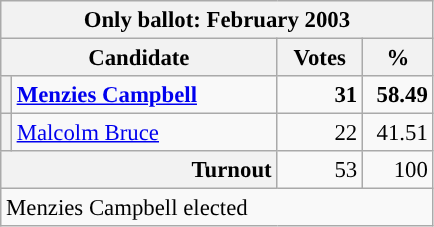<table class=wikitable style="font-size:95%;">
<tr>
<th colspan="5">Only ballot: February 2003</th>
</tr>
<tr>
<th colspan="2" style="width: 170px">Candidate</th>
<th style="width: 50px">Votes</th>
<th style="width: 40px">%</th>
</tr>
<tr>
<th style="background-color: "></th>
<td style="width: 170px"><strong><a href='#'>Menzies Campbell</a></strong></td>
<td align="right"><strong>31</strong></td>
<td align="right"><strong>58.49</strong></td>
</tr>
<tr>
<th style="background-color: "></th>
<td style="width: 170px"><a href='#'>Malcolm Bruce</a></td>
<td align="right">22</td>
<td align="right">41.51</td>
</tr>
<tr>
<th colspan="2" style="text-align:right">Turnout</th>
<td align="right">53</td>
<td align="right">100</td>
</tr>
<tr>
<td colspan="4">Menzies Campbell elected</td>
</tr>
</table>
